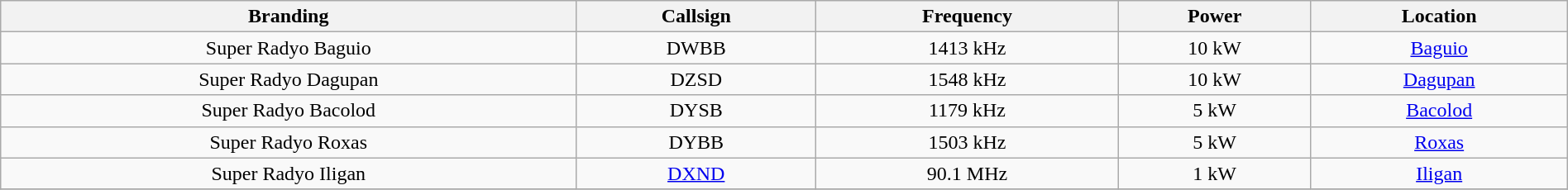<table class="wikitable" style="width:100%; text-align:center;">
<tr>
<th>Branding</th>
<th>Callsign</th>
<th>Frequency</th>
<th>Power</th>
<th>Location</th>
</tr>
<tr>
<td>Super Radyo Baguio</td>
<td>DWBB</td>
<td>1413 kHz</td>
<td>10 kW</td>
<td><a href='#'>Baguio</a></td>
</tr>
<tr>
<td>Super Radyo Dagupan</td>
<td>DZSD</td>
<td>1548 kHz</td>
<td>10 kW</td>
<td><a href='#'>Dagupan</a></td>
</tr>
<tr>
<td>Super Radyo Bacolod</td>
<td>DYSB</td>
<td>1179 kHz</td>
<td>5 kW</td>
<td><a href='#'>Bacolod</a></td>
</tr>
<tr>
<td>Super Radyo Roxas</td>
<td>DYBB</td>
<td>1503 kHz</td>
<td>5 kW</td>
<td><a href='#'>Roxas</a></td>
</tr>
<tr>
<td>Super Radyo Iligan</td>
<td><a href='#'>DXND</a></td>
<td>90.1 MHz</td>
<td>1 kW</td>
<td><a href='#'>Iligan</a></td>
</tr>
<tr>
</tr>
</table>
